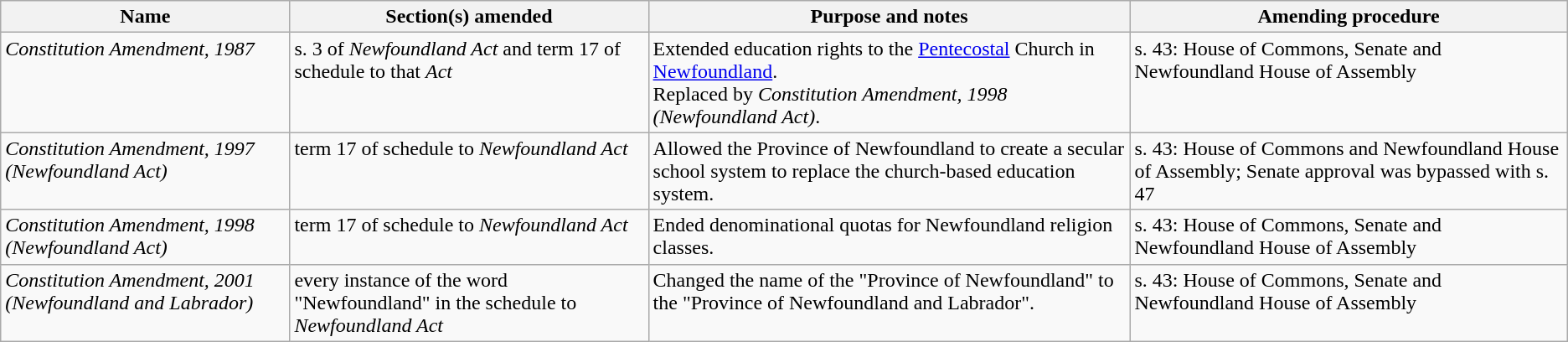<table class="wikitable" border="1">
<tr>
<th scope=col>Name</th>
<th scope=col>Section(s) amended</th>
<th scope=col>Purpose and notes</th>
<th scope=col>Amending procedure</th>
</tr>
<tr valign="top">
<td><em>Constitution Amendment, 1987</em></td>
<td>s. 3 of <em>Newfoundland Act</em> and term 17 of schedule to that <em>Act</em></td>
<td>Extended education rights to the <a href='#'>Pentecostal</a> Church in <a href='#'>Newfoundland</a>.<br>Replaced by <em>Constitution Amendment, 1998 (Newfoundland Act)</em>.</td>
<td>s. 43: House of Commons, Senate and Newfoundland House of Assembly</td>
</tr>
<tr valign="top">
<td><em>Constitution Amendment, 1997 (Newfoundland Act)</em></td>
<td>term 17 of schedule to <em>Newfoundland Act</em></td>
<td>Allowed the Province of Newfoundland to create a secular school system to replace the church-based education system.</td>
<td>s. 43: House of Commons and Newfoundland House of Assembly; Senate approval was bypassed with s. 47</td>
</tr>
<tr valign="top">
<td><em>Constitution Amendment, 1998 (Newfoundland Act)</em></td>
<td>term 17 of schedule to <em>Newfoundland Act</em></td>
<td>Ended denominational quotas for Newfoundland religion classes.</td>
<td>s. 43: House of Commons, Senate and Newfoundland House of Assembly</td>
</tr>
<tr valign="top">
<td><em>Constitution Amendment, 2001 (Newfoundland and Labrador)</em></td>
<td>every instance of the word "Newfoundland" in the schedule to <em>Newfoundland Act</em></td>
<td>Changed the name of the "Province of Newfoundland" to the "Province of Newfoundland and Labrador".</td>
<td>s. 43: House of Commons, Senate and Newfoundland House of Assembly</td>
</tr>
</table>
